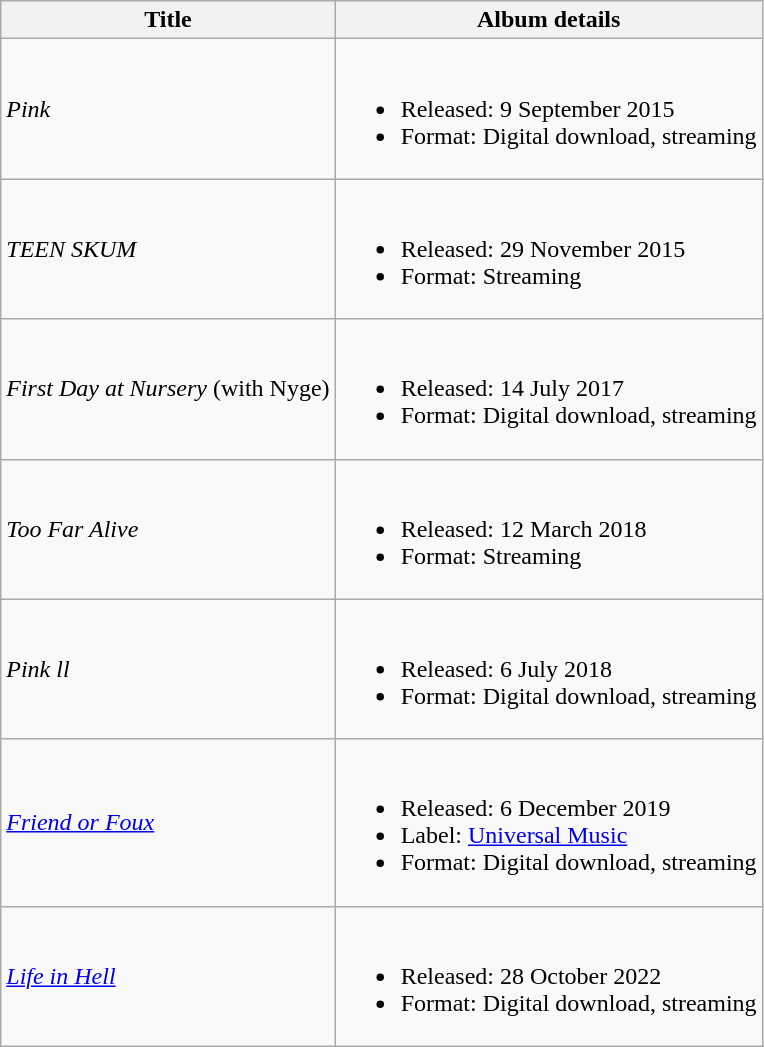<table class="wikitable">
<tr>
<th>Title</th>
<th>Album details</th>
</tr>
<tr>
<td><em>Pink</em></td>
<td><br><ul><li>Released: 9 September 2015</li><li>Format: Digital download, streaming</li></ul></td>
</tr>
<tr>
<td><em>TEEN SKUM</em></td>
<td><br><ul><li>Released: 29 November 2015</li><li>Format: Streaming</li></ul></td>
</tr>
<tr>
<td><em>First Day at Nursery</em> (with Nyge)</td>
<td><br><ul><li>Released: 14 July 2017</li><li>Format: Digital download, streaming</li></ul></td>
</tr>
<tr>
<td><em>Too Far Alive</em></td>
<td><br><ul><li>Released: 12 March 2018</li><li>Format: Streaming</li></ul></td>
</tr>
<tr>
<td><em>Pink ll</em></td>
<td><br><ul><li>Released: 6 July 2018</li><li>Format: Digital download, streaming</li></ul></td>
</tr>
<tr>
<td><em><a href='#'>Friend or Foux</a></em></td>
<td><br><ul><li>Released: 6 December 2019</li><li>Label: <a href='#'>Universal Music</a></li><li>Format: Digital download, streaming</li></ul></td>
</tr>
<tr>
<td><em><a href='#'>Life in Hell</a></em></td>
<td><br><ul><li>Released: 28 October 2022</li><li>Format: Digital download, streaming</li></ul></td>
</tr>
</table>
